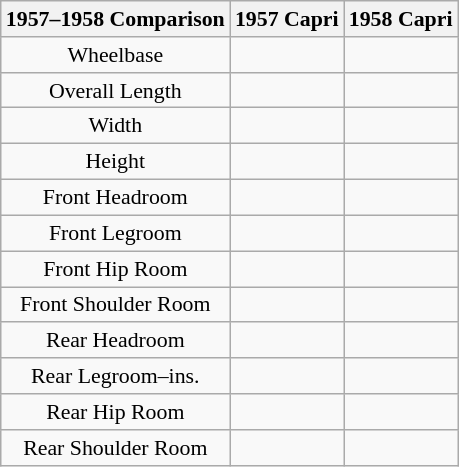<table class="wikitable" style="text-align:center; font-size:91%;">
<tr>
<th>1957–1958 Comparison</th>
<th>1957 Capri</th>
<th>1958 Capri</th>
</tr>
<tr>
<td>Wheelbase</td>
<td></td>
<td></td>
</tr>
<tr>
<td>Overall Length</td>
<td></td>
<td></td>
</tr>
<tr>
<td>Width</td>
<td></td>
<td></td>
</tr>
<tr>
<td>Height</td>
<td></td>
<td></td>
</tr>
<tr>
<td>Front Headroom</td>
<td></td>
<td></td>
</tr>
<tr>
<td>Front Legroom</td>
<td></td>
<td></td>
</tr>
<tr>
<td>Front Hip Room</td>
<td></td>
<td></td>
</tr>
<tr>
<td>Front Shoulder Room</td>
<td></td>
<td></td>
</tr>
<tr>
<td>Rear Headroom</td>
<td></td>
<td></td>
</tr>
<tr>
<td>Rear Legroom–ins.</td>
<td></td>
<td></td>
</tr>
<tr>
<td>Rear Hip Room</td>
<td></td>
<td></td>
</tr>
<tr>
<td>Rear Shoulder Room</td>
<td></td>
<td></td>
</tr>
</table>
